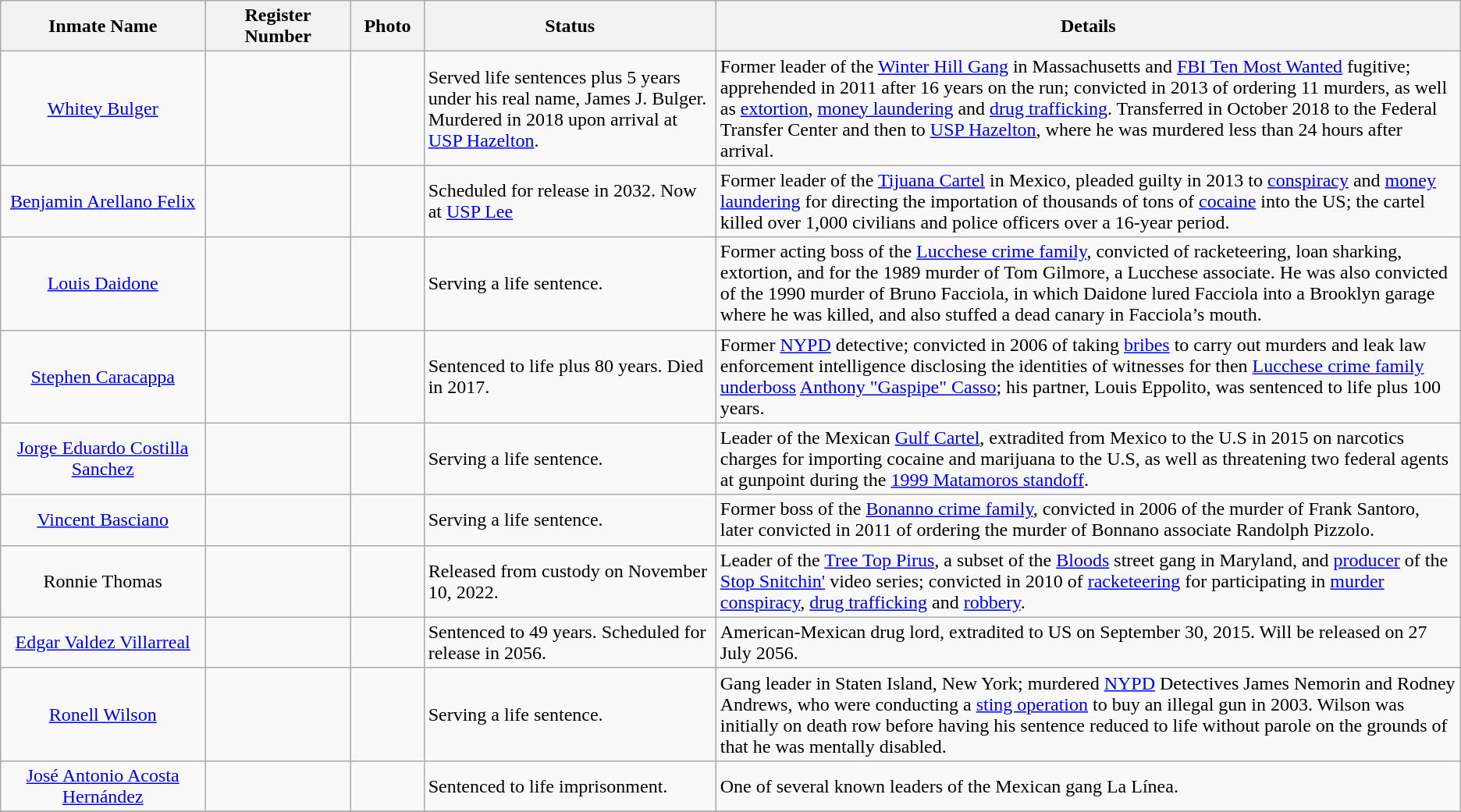<table class="wikitable sortable">
<tr>
<th width=14%>Inmate Name</th>
<th width=10%>Register Number</th>
<th width=5%>Photo</th>
<th width=20%>Status</th>
<th width=56%>Details</th>
</tr>
<tr>
<td style="text-align:center;"><a href='#'>Whitey Bulger</a></td>
<td style="text-align:center;"></td>
<td></td>
<td>Served life sentences plus 5 years under his real name, James J. Bulger. Murdered in 2018 upon arrival at <a href='#'>USP Hazelton</a>.</td>
<td>Former leader of the <a href='#'>Winter Hill Gang</a> in Massachusetts and <a href='#'>FBI Ten Most Wanted</a> fugitive; apprehended in 2011 after 16 years on the run; convicted in 2013 of ordering 11 murders, as well as <a href='#'>extortion</a>, <a href='#'>money laundering</a> and <a href='#'>drug trafficking</a>. Transferred in October 2018 to the Federal Transfer Center and then to <a href='#'>USP Hazelton</a>, where he was murdered less than 24 hours after arrival.</td>
</tr>
<tr>
<td style="text-align:center;"><a href='#'>Benjamin Arellano Felix</a></td>
<td style="text-align:center;"></td>
<td></td>
<td>Scheduled for release in 2032. Now at <a href='#'>USP Lee</a></td>
<td>Former leader of the <a href='#'>Tijuana Cartel</a> in Mexico, pleaded guilty in 2013 to <a href='#'>conspiracy</a> and <a href='#'>money laundering</a> for directing the importation of thousands of tons of <a href='#'>cocaine</a> into the US; the cartel killed over 1,000 civilians and police officers over a 16-year period.</td>
</tr>
<tr>
<td style="text-align:center;"><a href='#'>Louis Daidone</a></td>
<td style="text-align:center;"></td>
<td></td>
<td>Serving a life sentence.</td>
<td>Former acting boss of the <a href='#'>Lucchese crime family</a>, convicted of racketeering, loan sharking, extortion, and for the 1989 murder of Tom Gilmore, a Lucchese associate. He was also convicted of the 1990 murder of Bruno Facciola, in which Daidone lured Facciola into a Brooklyn garage where he was killed, and also stuffed a dead canary in Facciola’s mouth.</td>
</tr>
<tr>
<td style="text-align:center;"><a href='#'>Stephen Caracappa</a></td>
<td style="text-align:center;"></td>
<td></td>
<td>Sentenced to life plus 80 years. Died in 2017.</td>
<td>Former <a href='#'>NYPD</a> detective; convicted in 2006 of taking <a href='#'>bribes</a> to carry out murders and leak law enforcement intelligence disclosing the identities of witnesses for then <a href='#'>Lucchese crime family</a> <a href='#'>underboss</a> <a href='#'>Anthony "Gaspipe" Casso</a>; his partner, Louis Eppolito, was sentenced to life plus 100 years.</td>
</tr>
<tr>
<td style="text-align:center;"><a href='#'>Jorge Eduardo Costilla Sanchez</a></td>
<td style="text-align:center;"></td>
<td></td>
<td>Serving a life sentence.</td>
<td>Leader of the Mexican <a href='#'>Gulf Cartel</a>, extradited from Mexico to the U.S in 2015 on narcotics charges for importing cocaine and marijuana to the U.S, as well as threatening two federal agents at gunpoint during the <a href='#'>1999 Matamoros standoff</a>.</td>
</tr>
<tr>
<td style="text-align:center;"><a href='#'>Vincent Basciano</a></td>
<td style="text-align:center;"></td>
<td></td>
<td>Serving a life sentence.</td>
<td>Former boss of the <a href='#'>Bonanno crime family</a>, convicted in 2006 of the murder of Frank Santoro, later convicted in 2011 of ordering the murder of Bonnano associate Randolph Pizzolo.</td>
</tr>
<tr>
<td style="text-align:center;">Ronnie Thomas</td>
<td style="text-align:center;"></td>
<td></td>
<td>Released from custody on November 10, 2022.</td>
<td>Leader of the <a href='#'>Tree Top Pirus</a>, a subset of the <a href='#'>Bloods</a> street gang in Maryland, and <a href='#'>producer</a> of the <a href='#'>Stop Snitchin'</a> video series; convicted in 2010 of <a href='#'>racketeering</a> for participating in <a href='#'>murder conspiracy</a>, <a href='#'>drug trafficking</a> and <a href='#'>robbery</a>.</td>
</tr>
<tr>
<td style="text-align:center;"><a href='#'>Edgar Valdez Villarreal</a></td>
<td style="text-align:center;"></td>
<td></td>
<td>Sentenced to 49 years. Scheduled for release in 2056.</td>
<td>American-Mexican drug lord, extradited to US on September 30, 2015. Will be released on 27 July 2056.</td>
</tr>
<tr>
<td style="text-align:center;"><a href='#'>Ronell Wilson</a></td>
<td></td>
<td></td>
<td>Serving a life sentence.</td>
<td>Gang leader in Staten Island, New York; murdered <a href='#'>NYPD</a> Detectives James Nemorin and Rodney Andrews, who were conducting a <a href='#'>sting operation</a> to buy an illegal gun in 2003. Wilson was initially on death row before having his sentence reduced to life without parole on the grounds of that he was mentally disabled.</td>
</tr>
<tr>
<td style="text-align:center;"><a href='#'>José Antonio Acosta Hernández</a></td>
<td style="text-align:center;"></td>
<td></td>
<td>Sentenced to life imprisonment.</td>
<td>One of several known leaders of the Mexican gang La Línea.</td>
</tr>
<tr>
</tr>
</table>
